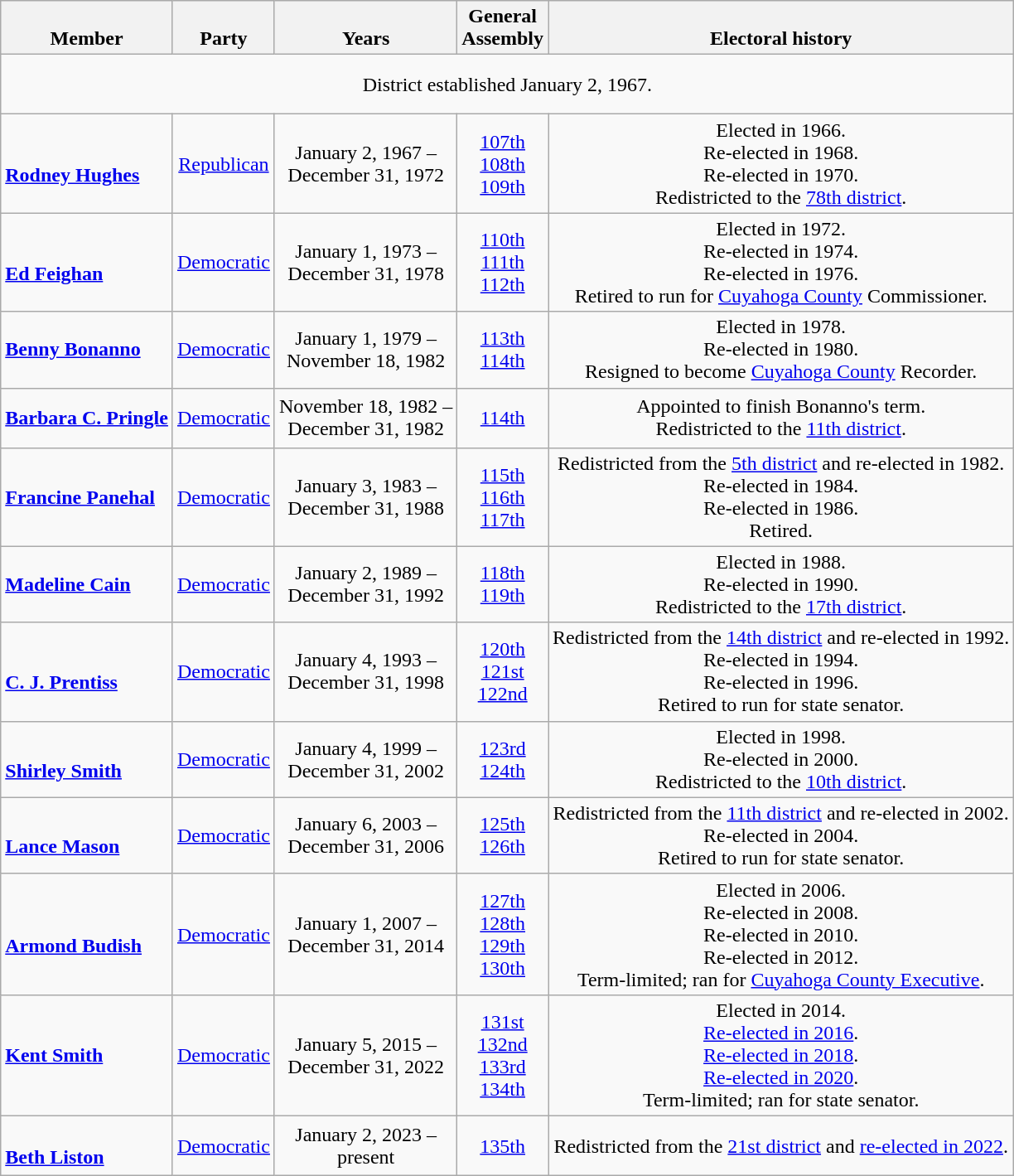<table class=wikitable style="text-align:center">
<tr valign=bottom>
<th>Member</th>
<th>Party</th>
<th>Years</th>
<th>General<br>Assembly</th>
<th>Electoral history</th>
</tr>
<tr style="height:3em">
<td colspan=5>District established January 2, 1967.</td>
</tr>
<tr style="height:3em">
<td align=left><br><strong><a href='#'>Rodney Hughes</a></strong><br></td>
<td><a href='#'>Republican</a></td>
<td>January 2, 1967 –<br>December 31, 1972</td>
<td><a href='#'>107th</a><br><a href='#'>108th</a><br><a href='#'>109th</a></td>
<td>Elected in 1966.<br>Re-elected in 1968.<br>Re-elected in 1970.<br>Redistricted to the <a href='#'>78th district</a>.</td>
</tr>
<tr style="height:3em">
<td align=left><br><strong><a href='#'>Ed Feighan</a></strong><br></td>
<td><a href='#'>Democratic</a></td>
<td>January 1, 1973 –<br>December 31, 1978</td>
<td><a href='#'>110th</a><br><a href='#'>111th</a><br><a href='#'>112th</a></td>
<td>Elected in 1972.<br>Re-elected in 1974.<br>Re-elected in 1976.<br>Retired to run for <a href='#'>Cuyahoga County</a> Commissioner.</td>
</tr>
<tr style="height:3em">
<td align=left><strong><a href='#'>Benny Bonanno</a></strong><br></td>
<td><a href='#'>Democratic</a></td>
<td>January 1, 1979 –<br>November 18, 1982</td>
<td><a href='#'>113th</a><br><a href='#'>114th</a></td>
<td>Elected in 1978.<br>Re-elected in 1980.<br>Resigned to become <a href='#'>Cuyahoga County</a> Recorder.</td>
</tr>
<tr style="height:3em">
<td align=left><strong><a href='#'>Barbara C. Pringle</a></strong><br></td>
<td><a href='#'>Democratic</a></td>
<td>November 18, 1982 –<br>December 31, 1982</td>
<td><a href='#'>114th</a></td>
<td>Appointed to finish Bonanno's term.<br>Redistricted to the <a href='#'>11th district</a>.</td>
</tr>
<tr style="height:3em">
<td align=left><strong><a href='#'>Francine Panehal</a></strong><br></td>
<td><a href='#'>Democratic</a></td>
<td>January 3, 1983 –<br>December 31, 1988</td>
<td><a href='#'>115th</a><br><a href='#'>116th</a><br><a href='#'>117th</a></td>
<td>Redistricted from the <a href='#'>5th district</a> and re-elected in 1982.<br>Re-elected in 1984.<br>Re-elected in 1986.<br>Retired.</td>
</tr>
<tr style="height:3em">
<td align=left><strong><a href='#'>Madeline Cain</a></strong><br></td>
<td><a href='#'>Democratic</a></td>
<td>January 2, 1989 –<br>December 31, 1992</td>
<td><a href='#'>118th</a><br><a href='#'>119th</a></td>
<td>Elected in 1988.<br>Re-elected in 1990.<br>Redistricted to the <a href='#'>17th district</a>.</td>
</tr>
<tr style="height:3em">
<td align=left><br><strong><a href='#'>C. J. Prentiss</a></strong><br></td>
<td><a href='#'>Democratic</a></td>
<td>January 4, 1993 –<br>December 31, 1998</td>
<td><a href='#'>120th</a><br><a href='#'>121st</a><br><a href='#'>122nd</a></td>
<td>Redistricted from the <a href='#'>14th district</a> and re-elected in 1992.<br>Re-elected in 1994.<br>Re-elected in 1996.<br>Retired to run for state senator.</td>
</tr>
<tr style="height:3em">
<td align=left><br><strong><a href='#'>Shirley Smith</a></strong><br></td>
<td><a href='#'>Democratic</a></td>
<td>January 4, 1999 –<br>December 31, 2002</td>
<td><a href='#'>123rd</a><br><a href='#'>124th</a></td>
<td>Elected in 1998.<br>Re-elected in 2000.<br>Redistricted to the <a href='#'>10th district</a>.</td>
</tr>
<tr style="height:3em">
<td align=left><br><strong><a href='#'>Lance Mason</a></strong><br></td>
<td><a href='#'>Democratic</a></td>
<td>January 6, 2003 –<br>December 31, 2006</td>
<td><a href='#'>125th</a><br><a href='#'>126th</a></td>
<td>Redistricted from the <a href='#'>11th district</a> and re-elected in 2002.<br>Re-elected in 2004.<br>Retired to run for state senator.</td>
</tr>
<tr style="height:3em">
<td align=left><br><strong><a href='#'>Armond Budish</a></strong><br></td>
<td><a href='#'>Democratic</a></td>
<td>January 1, 2007 –<br>December 31, 2014</td>
<td><a href='#'>127th</a><br><a href='#'>128th</a><br><a href='#'>129th</a><br><a href='#'>130th</a></td>
<td>Elected in 2006.<br>Re-elected in 2008.<br>Re-elected in 2010.<br>Re-elected in 2012.<br>Term-limited; ran for <a href='#'>Cuyahoga County Executive</a>.</td>
</tr>
<tr style="height:3em">
<td align=left><strong><a href='#'>Kent Smith</a></strong><br></td>
<td><a href='#'>Democratic</a></td>
<td>January 5, 2015 –<br>December 31, 2022</td>
<td><a href='#'>131st</a><br><a href='#'>132nd</a><br><a href='#'>133rd</a><br><a href='#'>134th</a></td>
<td>Elected in 2014.<br><a href='#'>Re-elected in 2016</a>.<br><a href='#'>Re-elected in 2018</a>.<br><a href='#'>Re-elected in 2020</a>.<br>Term-limited; ran for state senator.</td>
</tr>
<tr style="height:3em">
<td align=left><br><strong><a href='#'>Beth Liston</a></strong><br></td>
<td><a href='#'>Democratic</a></td>
<td>January 2, 2023 –<br>present</td>
<td><a href='#'>135th</a></td>
<td>Redistricted from the <a href='#'>21st district</a> and <a href='#'>re-elected in 2022</a>.</td>
</tr>
</table>
